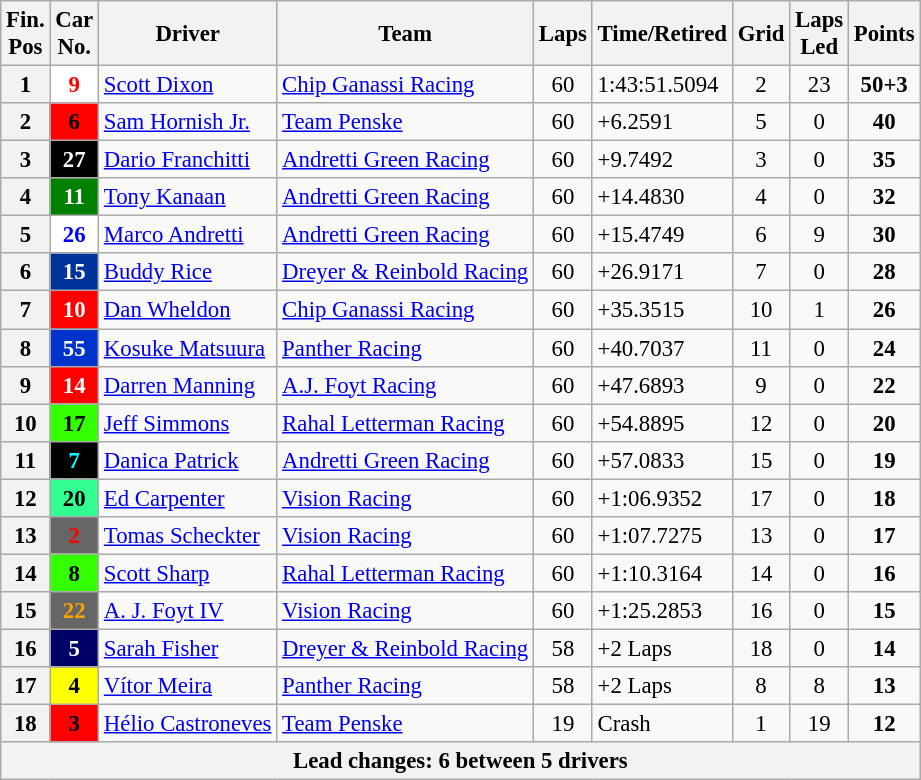<table class="wikitable" style="font-size:95%;">
<tr>
<th>Fin.<br>Pos</th>
<th>Car<br>No.</th>
<th>Driver</th>
<th>Team</th>
<th>Laps</th>
<th>Time/Retired</th>
<th>Grid</th>
<th>Laps<br>Led</th>
<th>Points</th>
</tr>
<tr>
<th>1</th>
<td align=center style="background:#FFFFFF; color:Red;" align=center><strong>9</strong></td>
<td> <a href='#'>Scott Dixon</a></td>
<td><a href='#'>Chip Ganassi Racing</a></td>
<td align=center>60</td>
<td align=left>1:43:51.5094</td>
<td align=center>2</td>
<td align=center>23</td>
<td align=center><strong>50+3</strong></td>
</tr>
<tr>
<th>2</th>
<td align=center style="background:#ff0000; color:Black;" align=center><strong>6</strong></td>
<td> <a href='#'>Sam Hornish Jr.</a></td>
<td><a href='#'>Team Penske</a></td>
<td align=center>60</td>
<td align=left>+6.2591</td>
<td align=center>5</td>
<td align=center>0</td>
<td align=center><strong>40</strong></td>
</tr>
<tr>
<th>3</th>
<td align=center style="background:#000000; color:white;" align=center><strong>27</strong></td>
<td> <a href='#'>Dario Franchitti</a></td>
<td><a href='#'>Andretti Green Racing</a></td>
<td align=center>60</td>
<td align=left>+9.7492</td>
<td align=center>3</td>
<td align=center>0</td>
<td align=center><strong>35</strong></td>
</tr>
<tr>
<th>4</th>
<td align=center style="background:green; color:white;" align=center><strong>11</strong></td>
<td> <a href='#'>Tony Kanaan</a></td>
<td><a href='#'>Andretti Green Racing</a></td>
<td align=center>60</td>
<td align=left>+14.4830</td>
<td align=center>4</td>
<td align=center>0</td>
<td align=center><strong>32</strong></td>
</tr>
<tr>
<th>5</th>
<td align=center style="background:white; color:blue;"  align=center><strong>26</strong></td>
<td> <a href='#'>Marco Andretti</a></td>
<td><a href='#'>Andretti Green Racing</a></td>
<td align=center>60</td>
<td align=left>+15.4749</td>
<td align=center>6</td>
<td align=center>9</td>
<td align=center><strong>30</strong></td>
</tr>
<tr>
<th>6</th>
<td align=center style="background:#003399; color:White;" align=center><strong>15</strong></td>
<td> <a href='#'>Buddy Rice</a></td>
<td><a href='#'>Dreyer & Reinbold Racing</a></td>
<td align=center>60</td>
<td align=left>+26.9171</td>
<td align=center>7</td>
<td align=center>0</td>
<td align=center><strong>28</strong></td>
</tr>
<tr>
<th>7</th>
<td align=center style="background:red; color:white;" align=center><strong>10</strong></td>
<td> <a href='#'>Dan Wheldon</a></td>
<td><a href='#'>Chip Ganassi Racing</a></td>
<td align=center>60</td>
<td align=left>+35.3515</td>
<td align=center>10</td>
<td align=center>1</td>
<td align=center><strong>26</strong></td>
</tr>
<tr>
<th>8</th>
<td align=center style="background:#0033cc; color:White;" align=center><strong>55</strong></td>
<td> <a href='#'>Kosuke Matsuura</a></td>
<td><a href='#'>Panther Racing</a></td>
<td align=center>60</td>
<td align=left>+40.7037</td>
<td align=center>11</td>
<td align=center>0</td>
<td align=center><strong>24</strong></td>
</tr>
<tr>
<th>9</th>
<td align=center style="background:red; color:White;" align=center><strong>14</strong></td>
<td> <a href='#'>Darren Manning</a></td>
<td><a href='#'>A.J. Foyt Racing</a></td>
<td align=center>60</td>
<td align=left>+47.6893</td>
<td align=center>9</td>
<td align=center>0</td>
<td align=center><strong>22</strong></td>
</tr>
<tr>
<th>10</th>
<td align=center style="background:#33ff00; color:Black;" align=center><strong>17</strong></td>
<td> <a href='#'>Jeff Simmons</a></td>
<td><a href='#'>Rahal Letterman Racing</a></td>
<td align=center>60</td>
<td align=left>+54.8895</td>
<td align=center>12</td>
<td align=center>0</td>
<td align=center><strong>20</strong></td>
</tr>
<tr>
<th>11</th>
<td align=center style="background:#000000; color:aqua;" align=center><strong>7</strong></td>
<td> <a href='#'>Danica Patrick</a></td>
<td><a href='#'>Andretti Green Racing</a></td>
<td align=center>60</td>
<td align=left>+57.0833</td>
<td align=center>15</td>
<td align=center>0</td>
<td align=center><strong>19</strong></td>
</tr>
<tr>
<th>12</th>
<td style="background:#33ff90; color:Black;" align=center><strong>20</strong></td>
<td> <a href='#'>Ed Carpenter</a></td>
<td><a href='#'>Vision Racing</a></td>
<td align=center>60</td>
<td align=left>+1:06.9352</td>
<td align=center>17</td>
<td align=center>0</td>
<td align=center><strong>18</strong></td>
</tr>
<tr>
<th>13</th>
<td align=center style="background:#666666; color:Red;"  align=center><strong>2</strong></td>
<td> <a href='#'>Tomas Scheckter</a></td>
<td><a href='#'>Vision Racing</a></td>
<td align=center>60</td>
<td align=left>+1:07.7275</td>
<td align=center>13</td>
<td align=center>0</td>
<td align=center><strong>17</strong></td>
</tr>
<tr>
<th>14</th>
<td align=center style="background:#33ff00; color:Black;" align=center><strong>8</strong></td>
<td> <a href='#'>Scott Sharp</a></td>
<td><a href='#'>Rahal Letterman Racing</a></td>
<td align=center>60</td>
<td align=left>+1:10.3164</td>
<td align=center>14</td>
<td align=center>0</td>
<td align=center><strong>16</strong></td>
</tr>
<tr>
<th>15</th>
<td align=center style="background:#666666; color:Orange;" align=center><strong>22</strong></td>
<td> <a href='#'>A. J. Foyt IV</a></td>
<td><a href='#'>Vision Racing</a></td>
<td align=center>60</td>
<td align=left>+1:25.2853</td>
<td align=center>16</td>
<td align=center>0</td>
<td align=center><strong>15</strong></td>
</tr>
<tr>
<th>16</th>
<td align=center style="background:#000066; color:White;" align=center><strong>5</strong></td>
<td> <a href='#'>Sarah Fisher</a></td>
<td><a href='#'>Dreyer & Reinbold Racing</a></td>
<td align=center>58</td>
<td align=left>+2 Laps</td>
<td align=center>18</td>
<td align=center>0</td>
<td align=center><strong>14</strong></td>
</tr>
<tr>
<th>17</th>
<td align=center style="background:#ffff00; color:Black;" align=center><strong>4</strong></td>
<td> <a href='#'>Vítor Meira</a></td>
<td><a href='#'>Panther Racing</a></td>
<td align=center>58</td>
<td align=left>+2 Laps</td>
<td align=center>8</td>
<td align=center>8</td>
<td align=center><strong>13</strong></td>
</tr>
<tr>
<th>18</th>
<td align=center style="background:#ff0000; color:Black;" align=center><strong>3</strong></td>
<td> <a href='#'>Hélio Castroneves</a></td>
<td><a href='#'>Team Penske</a></td>
<td align=center>19</td>
<td align=left>Crash</td>
<td align=center>1</td>
<td align=center>19</td>
<td align=center><strong>12</strong></td>
</tr>
<tr>
<th colspan=9>Lead changes: 6 between 5 drivers</th>
</tr>
</table>
